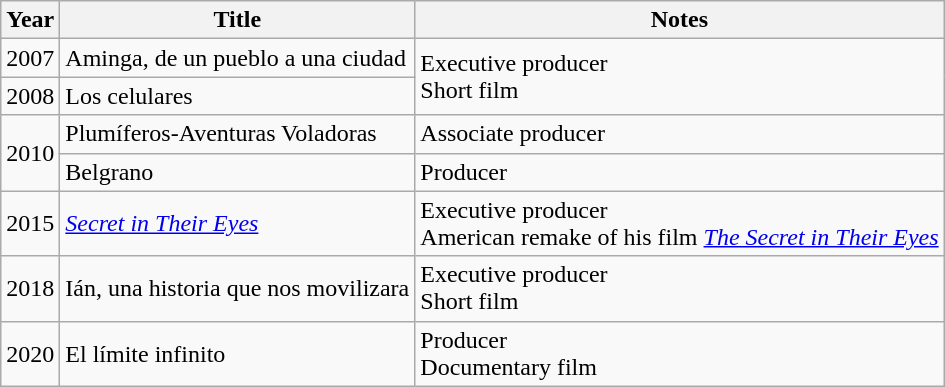<table class="wikitable sortable">
<tr>
<th style="width:26px;">Year</th>
<th>Title</th>
<th>Notes</th>
</tr>
<tr>
<td>2007</td>
<td>Aminga, de un pueblo a una ciudad</td>
<td rowspan=2>Executive producer<br>Short film</td>
</tr>
<tr>
<td>2008</td>
<td>Los celulares</td>
</tr>
<tr>
<td rowspan=2>2010</td>
<td>Plumíferos-Aventuras Voladoras</td>
<td>Associate producer</td>
</tr>
<tr>
<td>Belgrano</td>
<td>Producer</td>
</tr>
<tr>
<td>2015</td>
<td><em><a href='#'>Secret in Their Eyes</a></em></td>
<td>Executive producer<br>American remake of his film <em><a href='#'>The Secret in Their Eyes</a></em></td>
</tr>
<tr>
<td>2018</td>
<td>Ián, una historia que nos movilizara</td>
<td>Executive producer<br>Short film</td>
</tr>
<tr>
<td>2020</td>
<td>El límite infinito</td>
<td>Producer<br>Documentary film</td>
</tr>
</table>
